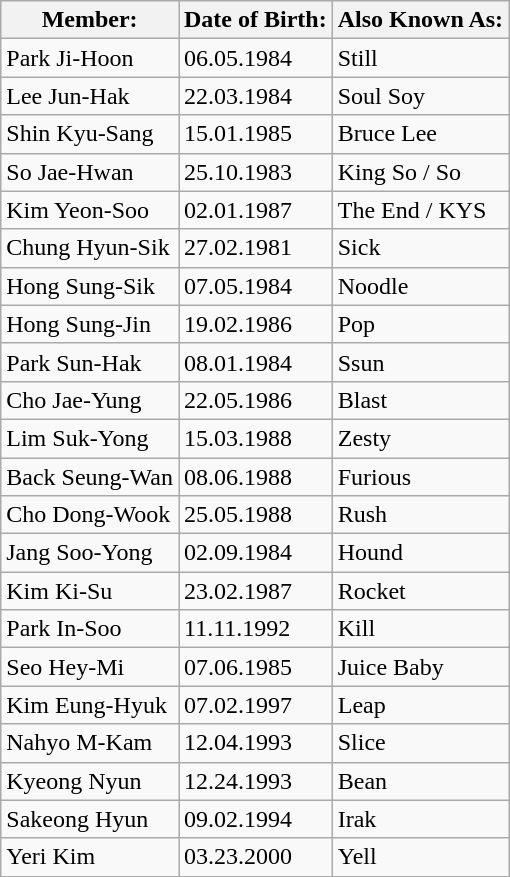<table class="wikitable">
<tr>
<th>Member:</th>
<th>Date of Birth:</th>
<th>Also Known As:</th>
</tr>
<tr>
<td>Park Ji-Hoon</td>
<td>06.05.1984</td>
<td>Still</td>
</tr>
<tr>
<td>Lee Jun-Hak</td>
<td>22.03.1984</td>
<td>Soul Soy</td>
</tr>
<tr>
<td>Shin Kyu-Sang</td>
<td>15.01.1985</td>
<td>Bruce Lee</td>
</tr>
<tr>
<td>So Jae-Hwan</td>
<td>25.10.1983</td>
<td>King So / So</td>
</tr>
<tr>
<td>Kim Yeon-Soo</td>
<td>02.01.1987</td>
<td>The End / KYS</td>
</tr>
<tr>
<td>Chung Hyun-Sik</td>
<td>27.02.1981</td>
<td>Sick</td>
</tr>
<tr>
<td>Hong Sung-Sik</td>
<td>07.05.1984</td>
<td>Noodle</td>
</tr>
<tr>
<td>Hong Sung-Jin</td>
<td>19.02.1986</td>
<td>Pop</td>
</tr>
<tr>
<td>Park Sun-Hak</td>
<td>08.01.1984</td>
<td>Ssun</td>
</tr>
<tr>
<td>Cho Jae-Yung</td>
<td>22.05.1986</td>
<td>Blast</td>
</tr>
<tr>
<td>Lim Suk-Yong</td>
<td>15.03.1988</td>
<td>Zesty</td>
</tr>
<tr>
<td>Back Seung-Wan</td>
<td>08.06.1988</td>
<td>Furious</td>
</tr>
<tr>
<td>Cho Dong-Wook</td>
<td>25.05.1988</td>
<td>Rush</td>
</tr>
<tr>
<td>Jang Soo-Yong</td>
<td>02.09.1984</td>
<td>Hound</td>
</tr>
<tr>
<td>Kim Ki-Su</td>
<td>23.02.1987</td>
<td>Rocket</td>
</tr>
<tr>
<td>Park In-Soo</td>
<td>11.11.1992</td>
<td>Kill</td>
</tr>
<tr>
<td>Seo Hey-Mi</td>
<td>07.06.1985</td>
<td>Juice Baby</td>
</tr>
<tr>
<td>Kim Eung-Hyuk</td>
<td>07.02.1997</td>
<td>Leap</td>
</tr>
<tr>
<td>Nahyo M-Kam</td>
<td>12.04.1993</td>
<td>Slice</td>
</tr>
<tr>
<td>Kyeong Nyun</td>
<td>12.24.1993</td>
<td>Bean</td>
</tr>
<tr>
<td>Sakeong Hyun</td>
<td>09.02.1994</td>
<td>Irak</td>
</tr>
<tr>
<td>Yeri Kim</td>
<td>03.23.2000</td>
<td>Yell</td>
</tr>
</table>
